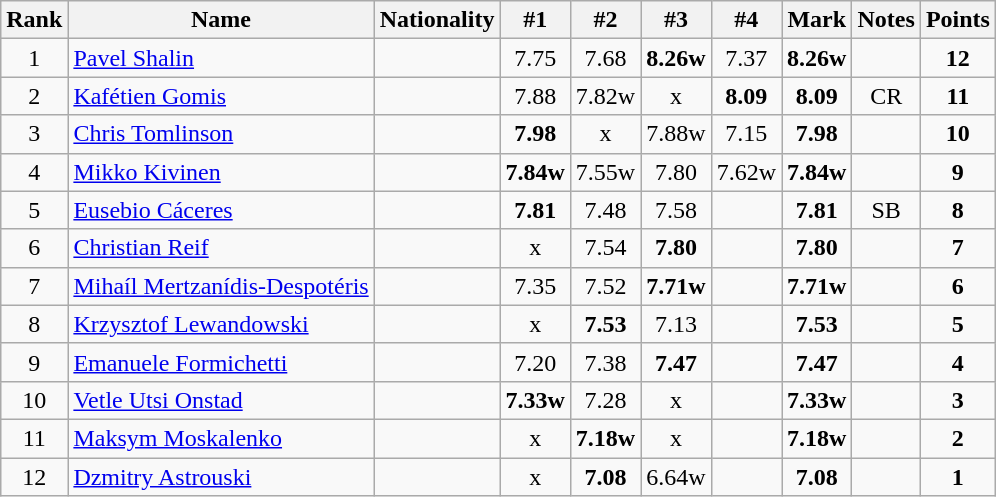<table class="wikitable sortable" style="text-align:center">
<tr>
<th>Rank</th>
<th>Name</th>
<th>Nationality</th>
<th>#1</th>
<th>#2</th>
<th>#3</th>
<th>#4</th>
<th>Mark</th>
<th>Notes</th>
<th>Points</th>
</tr>
<tr>
<td>1</td>
<td align=left><a href='#'>Pavel Shalin</a></td>
<td align=left></td>
<td>7.75</td>
<td>7.68</td>
<td><strong>8.26w</strong></td>
<td>7.37</td>
<td><strong>8.26w</strong></td>
<td></td>
<td><strong>12</strong></td>
</tr>
<tr>
<td>2</td>
<td align=left><a href='#'>Kafétien Gomis</a></td>
<td align=left></td>
<td>7.88</td>
<td>7.82w</td>
<td>x</td>
<td><strong>8.09</strong></td>
<td><strong>8.09</strong></td>
<td>CR</td>
<td><strong> 11</strong></td>
</tr>
<tr>
<td>3</td>
<td align=left><a href='#'>Chris Tomlinson</a></td>
<td align=left></td>
<td><strong>7.98</strong></td>
<td>x</td>
<td>7.88w</td>
<td>7.15</td>
<td><strong>7.98</strong></td>
<td></td>
<td><strong>10</strong></td>
</tr>
<tr>
<td>4</td>
<td align=left><a href='#'>Mikko Kivinen</a></td>
<td align=left></td>
<td><strong>7.84w</strong></td>
<td>7.55w</td>
<td>7.80</td>
<td>7.62w</td>
<td><strong>7.84w</strong></td>
<td></td>
<td><strong>9</strong></td>
</tr>
<tr>
<td>5</td>
<td align=left><a href='#'>Eusebio Cáceres</a></td>
<td align=left></td>
<td><strong>7.81</strong></td>
<td>7.48</td>
<td>7.58</td>
<td></td>
<td><strong>7.81</strong></td>
<td>SB</td>
<td><strong>8</strong></td>
</tr>
<tr>
<td>6</td>
<td align=left><a href='#'>Christian Reif</a></td>
<td align=left></td>
<td>x</td>
<td>7.54</td>
<td><strong>7.80</strong></td>
<td></td>
<td><strong>7.80</strong></td>
<td></td>
<td><strong>7</strong></td>
</tr>
<tr>
<td>7</td>
<td align=left><a href='#'>Mihaíl Mertzanídis-Despotéris</a></td>
<td align=left></td>
<td>7.35</td>
<td>7.52</td>
<td><strong>7.71w</strong></td>
<td></td>
<td><strong>7.71w</strong></td>
<td></td>
<td><strong>6</strong></td>
</tr>
<tr>
<td>8</td>
<td align=left><a href='#'>Krzysztof Lewandowski</a></td>
<td align=left></td>
<td>x</td>
<td><strong>7.53</strong></td>
<td>7.13</td>
<td></td>
<td><strong>7.53</strong></td>
<td></td>
<td><strong>5</strong></td>
</tr>
<tr>
<td>9</td>
<td align=left><a href='#'>Emanuele Formichetti</a></td>
<td align=left></td>
<td>7.20</td>
<td>7.38</td>
<td><strong>7.47</strong></td>
<td></td>
<td><strong>7.47</strong></td>
<td></td>
<td><strong>4</strong></td>
</tr>
<tr>
<td>10</td>
<td align=left><a href='#'>Vetle Utsi Onstad</a></td>
<td align=left></td>
<td><strong>7.33w</strong></td>
<td>7.28</td>
<td>x</td>
<td></td>
<td><strong>7.33w</strong></td>
<td></td>
<td><strong>3</strong></td>
</tr>
<tr>
<td>11</td>
<td align=left><a href='#'>Maksym Moskalenko</a></td>
<td align=left></td>
<td>x</td>
<td><strong>7.18w</strong></td>
<td>x</td>
<td></td>
<td><strong>7.18w</strong></td>
<td></td>
<td><strong>2</strong></td>
</tr>
<tr>
<td>12</td>
<td align=left><a href='#'>Dzmitry Astrouski</a></td>
<td align=left></td>
<td>x</td>
<td><strong>7.08</strong></td>
<td>6.64w</td>
<td></td>
<td><strong>7.08</strong></td>
<td></td>
<td><strong>1</strong></td>
</tr>
</table>
